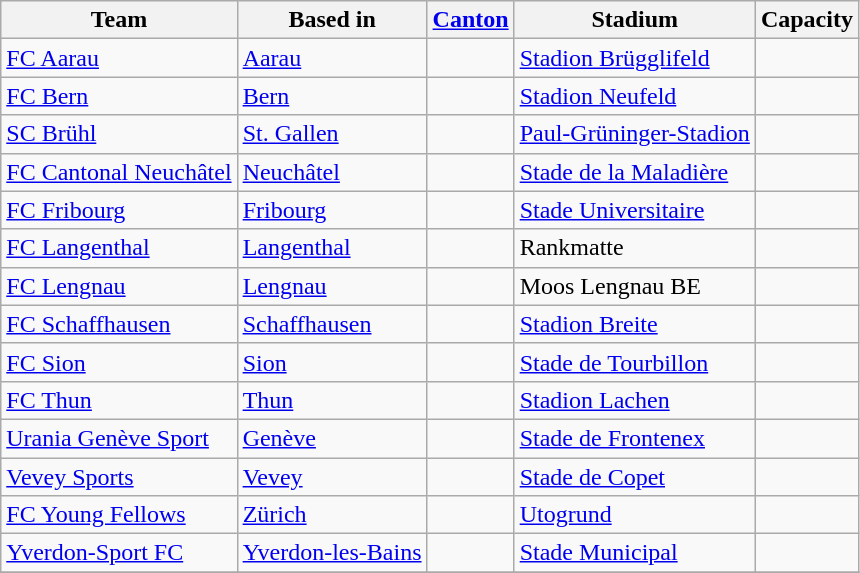<table class="wikitable sortable" style="text-align: left;">
<tr>
<th>Team</th>
<th>Based in</th>
<th><a href='#'>Canton</a></th>
<th>Stadium</th>
<th>Capacity</th>
</tr>
<tr>
<td><a href='#'>FC Aarau</a></td>
<td><a href='#'>Aarau</a></td>
<td></td>
<td><a href='#'>Stadion Brügglifeld</a></td>
<td></td>
</tr>
<tr>
<td><a href='#'>FC Bern</a></td>
<td><a href='#'>Bern</a></td>
<td></td>
<td><a href='#'>Stadion Neufeld</a></td>
<td></td>
</tr>
<tr>
<td><a href='#'>SC Brühl</a></td>
<td><a href='#'>St. Gallen</a></td>
<td></td>
<td><a href='#'>Paul-Grüninger-Stadion</a></td>
<td></td>
</tr>
<tr>
<td><a href='#'>FC Cantonal Neuchâtel</a></td>
<td><a href='#'>Neuchâtel</a></td>
<td></td>
<td><a href='#'>Stade de la Maladière</a></td>
<td></td>
</tr>
<tr>
<td><a href='#'>FC Fribourg</a></td>
<td><a href='#'>Fribourg</a></td>
<td></td>
<td><a href='#'>Stade Universitaire</a></td>
<td></td>
</tr>
<tr>
<td><a href='#'>FC Langenthal</a></td>
<td><a href='#'>Langenthal</a></td>
<td></td>
<td>Rankmatte</td>
<td></td>
</tr>
<tr>
<td><a href='#'>FC Lengnau</a></td>
<td><a href='#'>Lengnau</a></td>
<td></td>
<td>Moos Lengnau BE</td>
<td></td>
</tr>
<tr>
<td><a href='#'>FC Schaffhausen</a></td>
<td><a href='#'>Schaffhausen</a></td>
<td></td>
<td><a href='#'>Stadion Breite</a></td>
<td></td>
</tr>
<tr>
<td><a href='#'>FC Sion</a></td>
<td><a href='#'>Sion</a></td>
<td></td>
<td><a href='#'>Stade de Tourbillon</a></td>
<td></td>
</tr>
<tr>
<td><a href='#'>FC Thun</a></td>
<td><a href='#'>Thun</a></td>
<td></td>
<td><a href='#'>Stadion Lachen</a></td>
<td></td>
</tr>
<tr>
<td><a href='#'>Urania Genève Sport</a></td>
<td><a href='#'>Genève</a></td>
<td></td>
<td><a href='#'>Stade de Frontenex</a></td>
<td></td>
</tr>
<tr>
<td><a href='#'>Vevey Sports</a></td>
<td><a href='#'>Vevey</a></td>
<td></td>
<td><a href='#'>Stade de Copet</a></td>
<td></td>
</tr>
<tr>
<td><a href='#'>FC Young Fellows</a></td>
<td><a href='#'>Zürich</a></td>
<td></td>
<td><a href='#'>Utogrund</a></td>
<td></td>
</tr>
<tr>
<td><a href='#'>Yverdon-Sport FC</a></td>
<td><a href='#'>Yverdon-les-Bains</a></td>
<td></td>
<td><a href='#'>Stade Municipal</a></td>
<td></td>
</tr>
<tr>
</tr>
</table>
